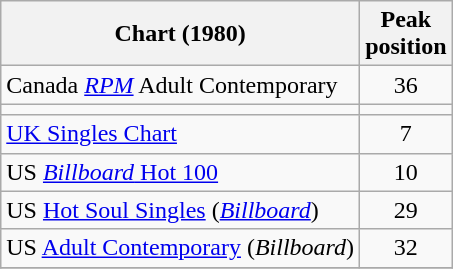<table class ="wikitable sortable">
<tr>
<th>Chart (1980)</th>
<th>Peak<br>position</th>
</tr>
<tr>
<td>Canada <em><a href='#'>RPM</a></em> Adult Contemporary</td>
<td style="text-align:center;">36</td>
</tr>
<tr>
<td></td>
</tr>
<tr>
<td><a href='#'>UK Singles Chart</a></td>
<td align= "center">7</td>
</tr>
<tr>
<td>US <a href='#'><em>Billboard</em> Hot 100</a></td>
<td align= "center">10</td>
</tr>
<tr>
<td>US <a href='#'>Hot Soul Singles</a> (<em><a href='#'>Billboard</a></em>)</td>
<td align = "center">29</td>
</tr>
<tr>
<td>US <a href='#'>Adult Contemporary</a> (<em>Billboard</em>)</td>
<td align="center">32</td>
</tr>
<tr>
</tr>
</table>
